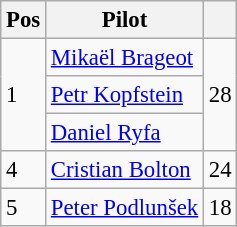<table class="wikitable" style="font-size: 95%;">
<tr>
<th>Pos</th>
<th>Pilot</th>
<th></th>
</tr>
<tr>
<td rowspan=3>1</td>
<td> <a href='#'>Mikaël Brageot</a></td>
<td rowspan=3 align="right">28</td>
</tr>
<tr>
<td> <a href='#'>Petr Kopfstein</a></td>
</tr>
<tr>
<td> <a href='#'>Daniel Ryfa</a></td>
</tr>
<tr>
<td>4</td>
<td> <a href='#'>Cristian Bolton</a></td>
<td align="right">24</td>
</tr>
<tr>
<td>5</td>
<td> <a href='#'>Peter Podlunšek</a></td>
<td align="right">18</td>
</tr>
</table>
